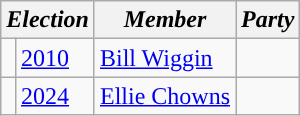<table class="wikitable">
<tr>
<th colspan="2"><em>Election</em></th>
<th><em>Member</em></th>
<th><em>Party</em></th>
</tr>
<tr>
<td style="color:inherit;background-color: "></td>
<td><a href='#'>2010</a></td>
<td><a href='#'>Bill Wiggin</a></td>
<td></td>
</tr>
<tr>
<td style="color:inherit;background-color: "></td>
<td><a href='#'>2024</a></td>
<td><a href='#'>Ellie Chowns</a></td>
<td></td>
</tr>
</table>
